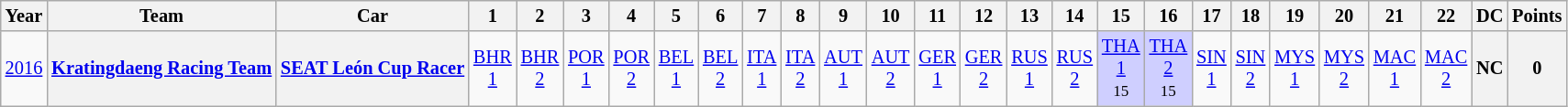<table class="wikitable" style="text-align:center; font-size:85%">
<tr>
<th>Year</th>
<th>Team</th>
<th>Car</th>
<th>1</th>
<th>2</th>
<th>3</th>
<th>4</th>
<th>5</th>
<th>6</th>
<th>7</th>
<th>8</th>
<th>9</th>
<th>10</th>
<th>11</th>
<th>12</th>
<th>13</th>
<th>14</th>
<th>15</th>
<th>16</th>
<th>17</th>
<th>18</th>
<th>19</th>
<th>20</th>
<th>21</th>
<th>22</th>
<th>DC</th>
<th>Points</th>
</tr>
<tr>
<td><a href='#'>2016</a></td>
<th><a href='#'>Kratingdaeng Racing Team</a></th>
<th><a href='#'>SEAT León Cup Racer</a></th>
<td><a href='#'>BHR<br>1</a></td>
<td><a href='#'>BHR<br>2</a></td>
<td><a href='#'>POR<br>1</a></td>
<td><a href='#'>POR<br>2</a></td>
<td><a href='#'>BEL<br>1</a></td>
<td><a href='#'>BEL<br>2</a></td>
<td><a href='#'>ITA<br>1</a></td>
<td><a href='#'>ITA<br>2</a></td>
<td><a href='#'>AUT<br>1</a></td>
<td><a href='#'>AUT<br>2</a></td>
<td><a href='#'>GER<br>1</a></td>
<td><a href='#'>GER<br>2</a></td>
<td><a href='#'>RUS<br>1</a></td>
<td><a href='#'>RUS<br>2</a></td>
<td style="background:#CFCFFF;"><a href='#'>THA<br>1</a><br><small>15</small></td>
<td style="background:#CFCFFF;"><a href='#'>THA<br>2</a><br><small>15</small></td>
<td><a href='#'>SIN<br>1</a></td>
<td><a href='#'>SIN<br>2</a></td>
<td><a href='#'>MYS<br>1</a></td>
<td><a href='#'>MYS<br>2</a></td>
<td><a href='#'>MAC<br>1</a></td>
<td><a href='#'>MAC<br>2</a></td>
<th>NC</th>
<th>0</th>
</tr>
</table>
